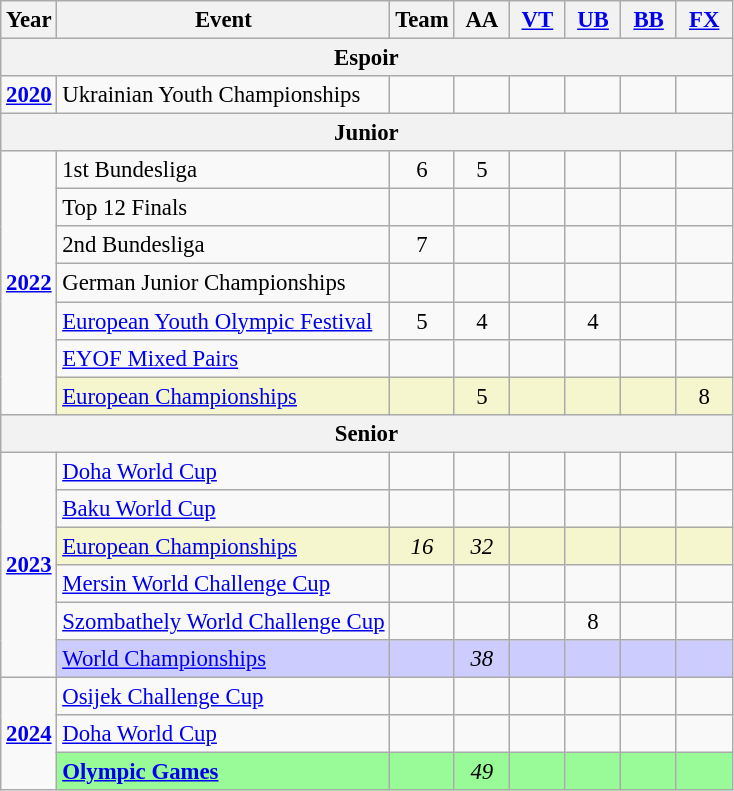<table class="wikitable" style="text-align:center; font-size:95%;">
<tr>
<th align="center">Year</th>
<th align="center">Event</th>
<th style="width:30px;">Team</th>
<th style="width:30px;">AA</th>
<th style="width:30px;"><a href='#'>VT</a></th>
<th style="width:30px;"><a href='#'>UB</a></th>
<th style="width:30px;"><a href='#'>BB</a></th>
<th style="width:30px;"><a href='#'>FX</a></th>
</tr>
<tr>
<th colspan="8"><strong>Espoir</strong></th>
</tr>
<tr>
<td rowspan="1"><strong><a href='#'>2020</a></strong></td>
<td align=left>Ukrainian Youth Championships</td>
<td></td>
<td></td>
<td></td>
<td></td>
<td></td>
<td></td>
</tr>
<tr>
<th colspan="8"><strong>Junior</strong></th>
</tr>
<tr>
<td rowspan="7"><strong><a href='#'>2022</a></strong></td>
<td align=left>1st Bundesliga</td>
<td>6</td>
<td>5</td>
<td></td>
<td></td>
<td></td>
<td></td>
</tr>
<tr>
<td align=left>Top 12 Finals</td>
<td></td>
<td></td>
<td></td>
<td></td>
<td></td>
<td></td>
</tr>
<tr>
<td align=left>2nd Bundesliga</td>
<td>7</td>
<td></td>
<td></td>
<td></td>
<td></td>
<td></td>
</tr>
<tr>
<td align=left>German Junior Championships</td>
<td></td>
<td></td>
<td></td>
<td></td>
<td></td>
<td></td>
</tr>
<tr>
<td align=left><a href='#'>European Youth Olympic Festival</a></td>
<td>5</td>
<td>4</td>
<td></td>
<td>4</td>
<td></td>
<td></td>
</tr>
<tr>
<td align=left><a href='#'>EYOF Mixed Pairs</a></td>
<td></td>
<td></td>
<td></td>
<td></td>
<td></td>
<td></td>
</tr>
<tr bgcolor=#F5F6CE>
<td align=left><a href='#'>European Championships</a></td>
<td></td>
<td>5</td>
<td></td>
<td></td>
<td></td>
<td>8</td>
</tr>
<tr>
<th colspan="8"><strong>Senior</strong></th>
</tr>
<tr>
<td rowspan="6"><strong><a href='#'>2023</a></strong></td>
<td align=left><a href='#'>Doha World Cup</a></td>
<td></td>
<td></td>
<td></td>
<td></td>
<td></td>
<td></td>
</tr>
<tr>
<td align=left><a href='#'>Baku World Cup</a></td>
<td></td>
<td></td>
<td></td>
<td></td>
<td></td>
<td></td>
</tr>
<tr bgcolor=#F5F6CE>
<td align=left><a href='#'>European Championships</a></td>
<td><em>16</em></td>
<td><em>32</em></td>
<td></td>
<td></td>
<td></td>
<td></td>
</tr>
<tr>
<td align=left><a href='#'>Mersin World Challenge Cup</a></td>
<td></td>
<td></td>
<td></td>
<td></td>
<td></td>
<td></td>
</tr>
<tr>
<td align=left><a href='#'>Szombathely World Challenge Cup</a></td>
<td></td>
<td></td>
<td></td>
<td>8</td>
<td></td>
<td></td>
</tr>
<tr bgcolor=#CCCCFF>
<td align=left><a href='#'>World Championships</a></td>
<td></td>
<td><em>38</em></td>
<td></td>
<td></td>
<td></td>
<td></td>
</tr>
<tr>
<td rowspan="3"><strong><a href='#'>2024</a></strong></td>
<td align=left><a href='#'>Osijek Challenge Cup</a></td>
<td></td>
<td></td>
<td></td>
<td></td>
<td></td>
<td></td>
</tr>
<tr>
<td align=left><a href='#'>Doha World Cup</a></td>
<td></td>
<td></td>
<td></td>
<td></td>
<td></td>
<td></td>
</tr>
<tr bgcolor=98FB98>
<td align=left><strong><a href='#'>Olympic Games</a></strong></td>
<td></td>
<td><em>49</em></td>
<td></td>
<td></td>
<td></td>
<td></td>
</tr>
</table>
